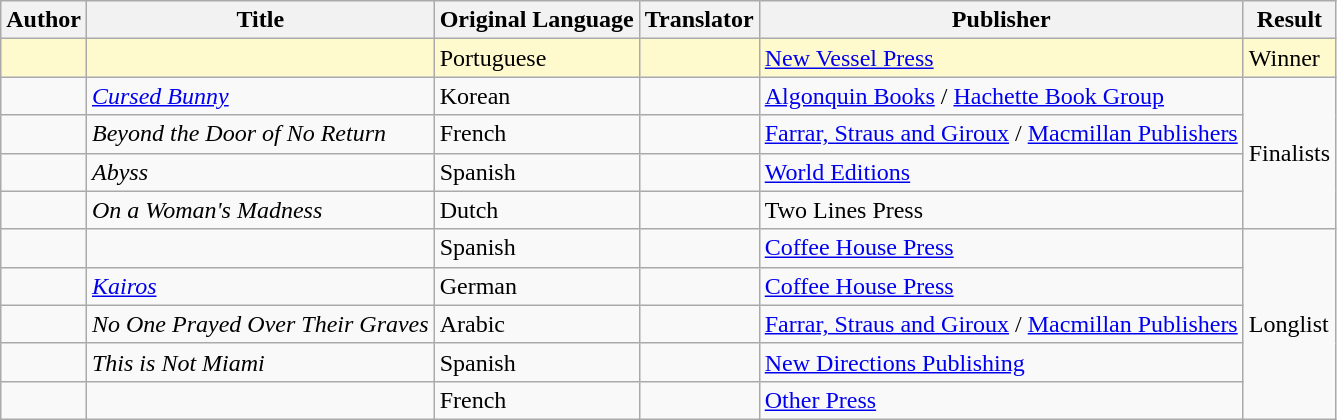<table class="wikitable">
<tr>
<th>Author</th>
<th>Title</th>
<th>Original Language</th>
<th>Translator</th>
<th>Publisher</th>
<th>Result</th>
</tr>
<tr style=background:LemonChiffon; color:black>
<td></td>
<td><em></em></td>
<td>Portuguese</td>
<td></td>
<td><a href='#'>New Vessel Press</a></td>
<td>Winner</td>
</tr>
<tr>
<td></td>
<td><em><a href='#'>Cursed Bunny</a></em></td>
<td>Korean</td>
<td></td>
<td><a href='#'>Algonquin Books</a> / <a href='#'>Hachette Book Group</a></td>
<td rowspan="4">Finalists</td>
</tr>
<tr>
<td></td>
<td><em>Beyond the Door of No Return</em></td>
<td>French</td>
<td></td>
<td><a href='#'>Farrar, Straus and Giroux</a> / <a href='#'>Macmillan Publishers</a></td>
</tr>
<tr>
<td></td>
<td><em>Abyss</em></td>
<td>Spanish</td>
<td></td>
<td><a href='#'>World Editions</a></td>
</tr>
<tr>
<td></td>
<td><em>On a Woman's Madness</em></td>
<td>Dutch</td>
<td></td>
<td>Two Lines Press</td>
</tr>
<tr>
<td></td>
<td><em></em></td>
<td>Spanish</td>
<td></td>
<td><a href='#'>Coffee House Press</a></td>
<td rowspan="5">Longlist</td>
</tr>
<tr>
<td></td>
<td><em><a href='#'>Kairos</a></em></td>
<td>German</td>
<td></td>
<td><a href='#'>Coffee House Press</a></td>
</tr>
<tr>
<td></td>
<td><em>No One Prayed Over Their Graves</em></td>
<td>Arabic</td>
<td></td>
<td><a href='#'>Farrar, Straus and Giroux</a> / <a href='#'>Macmillan Publishers</a></td>
</tr>
<tr>
<td></td>
<td><em>This is Not Miami</em></td>
<td>Spanish</td>
<td></td>
<td><a href='#'>New Directions Publishing</a></td>
</tr>
<tr>
<td></td>
<td><em></em></td>
<td>French</td>
<td></td>
<td><a href='#'>Other Press</a></td>
</tr>
</table>
